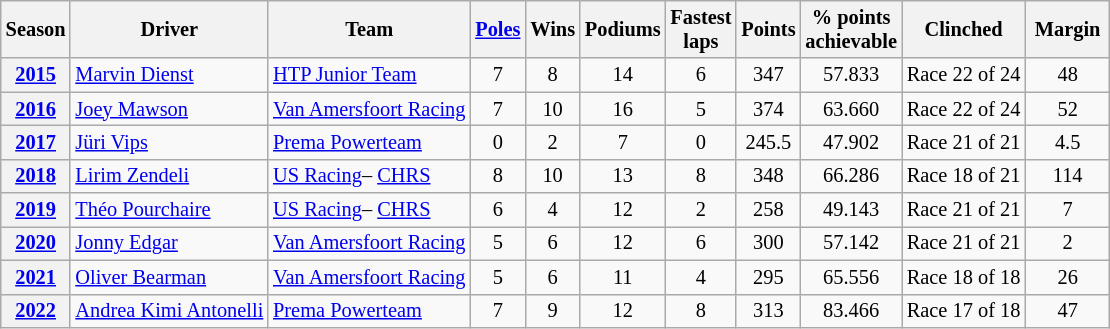<table class="wikitable sortable" style="font-size:85%; text-align:center;">
<tr>
<th scope=col>Season</th>
<th scope=col>Driver</th>
<th scope=col>Team</th>
<th scope=col><a href='#'>Poles</a></th>
<th scope=col>Wins</th>
<th scope=col>Podiums</th>
<th scope=col width="40">Fastest laps</th>
<th scope=col>Points</th>
<th scope=col width="20">% points achievable</th>
<th scope=col>Clinched</th>
<th scope=col width="50">Margin</th>
</tr>
<tr>
<th><a href='#'>2015</a></th>
<td align=left> <a href='#'>Marvin Dienst</a></td>
<td align=left> <a href='#'>HTP Junior Team</a></td>
<td>7</td>
<td>8</td>
<td>14</td>
<td>6</td>
<td>347</td>
<td>57.833</td>
<td>Race 22 of 24</td>
<td>48</td>
</tr>
<tr>
<th><a href='#'>2016</a></th>
<td align=left> <a href='#'>Joey Mawson</a></td>
<td align=left> <a href='#'>Van Amersfoort Racing</a></td>
<td>7</td>
<td>10</td>
<td>16</td>
<td>5</td>
<td>374</td>
<td>63.660</td>
<td>Race 22 of 24</td>
<td>52</td>
</tr>
<tr>
<th><a href='#'>2017</a></th>
<td align=left> <a href='#'>Jüri Vips</a></td>
<td align=left> <a href='#'>Prema Powerteam</a></td>
<td>0</td>
<td>2</td>
<td>7</td>
<td>0</td>
<td>245.5</td>
<td>47.902</td>
<td>Race 21 of 21</td>
<td>4.5</td>
</tr>
<tr>
<th><a href='#'>2018</a></th>
<td align=left> <a href='#'>Lirim Zendeli</a></td>
<td align=left> <a href='#'>US Racing</a>– <a href='#'>CHRS</a></td>
<td>8</td>
<td>10</td>
<td>13</td>
<td>8</td>
<td>348</td>
<td>66.286</td>
<td>Race 18 of 21</td>
<td>114</td>
</tr>
<tr>
<th><a href='#'>2019</a></th>
<td align=left> <a href='#'>Théo Pourchaire</a></td>
<td align=left> <a href='#'>US Racing</a>– <a href='#'>CHRS</a></td>
<td>6</td>
<td>4</td>
<td>12</td>
<td>2</td>
<td>258</td>
<td>49.143</td>
<td>Race 21 of 21</td>
<td>7</td>
</tr>
<tr>
<th><a href='#'>2020</a></th>
<td align=left> <a href='#'>Jonny Edgar</a></td>
<td align=left> <a href='#'>Van Amersfoort Racing</a></td>
<td>5</td>
<td>6</td>
<td>12</td>
<td>6</td>
<td>300</td>
<td>57.142</td>
<td>Race 21 of 21</td>
<td>2</td>
</tr>
<tr>
<th><a href='#'>2021</a></th>
<td align=left> <a href='#'>Oliver Bearman</a></td>
<td align=left> <a href='#'>Van Amersfoort Racing</a></td>
<td>5</td>
<td>6</td>
<td>11</td>
<td>4</td>
<td>295</td>
<td>65.556</td>
<td>Race 18 of 18</td>
<td>26</td>
</tr>
<tr>
<th><a href='#'>2022</a></th>
<td align=left> <a href='#'>Andrea Kimi Antonelli</a></td>
<td align=left> <a href='#'>Prema Powerteam</a></td>
<td>7</td>
<td>9</td>
<td>12</td>
<td>8</td>
<td>313</td>
<td>83.466</td>
<td>Race 17 of 18</td>
<td>47</td>
</tr>
</table>
